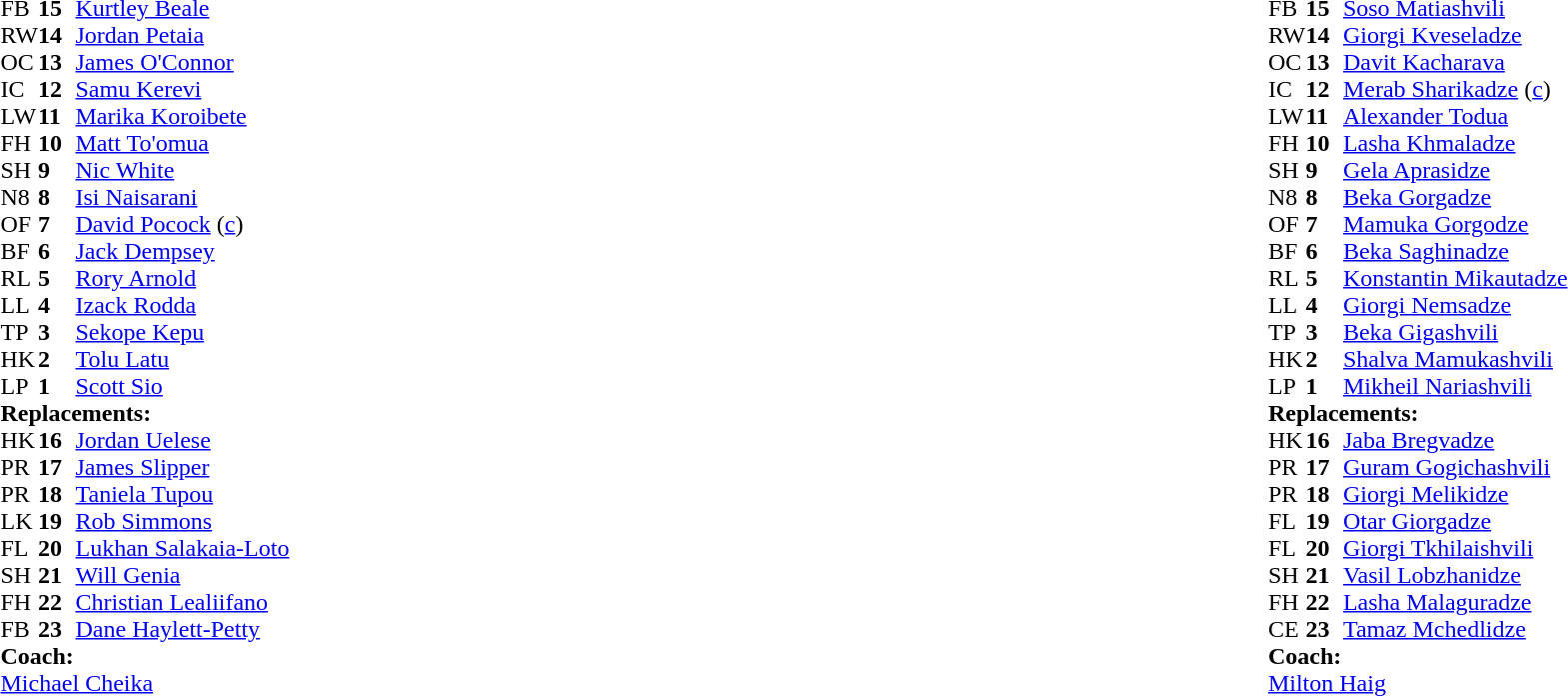<table style="width:100%;">
<tr>
<td style="vertical-align:top; width:50%;"><br><table style="font-size: 100%" cellspacing="0" cellpadding="0">
<tr>
<th width="25"></th>
<th width="25"></th>
</tr>
<tr>
<td>FB</td>
<td><strong>15</strong></td>
<td><a href='#'>Kurtley Beale</a></td>
<td></td>
<td></td>
</tr>
<tr>
<td>RW</td>
<td><strong>14</strong></td>
<td><a href='#'>Jordan Petaia</a></td>
<td></td>
<td></td>
</tr>
<tr>
<td>OC</td>
<td><strong>13</strong></td>
<td><a href='#'>James O'Connor</a></td>
</tr>
<tr>
<td>IC</td>
<td><strong>12</strong></td>
<td><a href='#'>Samu Kerevi</a></td>
</tr>
<tr>
<td>LW</td>
<td><strong>11</strong></td>
<td><a href='#'>Marika Koroibete</a></td>
</tr>
<tr>
<td>FH</td>
<td><strong>10</strong></td>
<td><a href='#'>Matt To'omua</a></td>
</tr>
<tr>
<td>SH</td>
<td><strong>9</strong></td>
<td><a href='#'>Nic White</a></td>
<td></td>
<td></td>
</tr>
<tr>
<td>N8</td>
<td><strong>8</strong></td>
<td><a href='#'>Isi Naisarani</a></td>
<td></td>
</tr>
<tr>
<td>OF</td>
<td><strong>7</strong></td>
<td><a href='#'>David Pocock</a> (<a href='#'>c</a>)</td>
<td></td>
<td></td>
</tr>
<tr>
<td>BF</td>
<td><strong>6</strong></td>
<td><a href='#'>Jack Dempsey</a></td>
</tr>
<tr>
<td>RL</td>
<td><strong>5</strong></td>
<td><a href='#'>Rory Arnold</a></td>
<td></td>
<td></td>
</tr>
<tr>
<td>LL</td>
<td><strong>4</strong></td>
<td><a href='#'>Izack Rodda</a></td>
</tr>
<tr>
<td>TP</td>
<td><strong>3</strong></td>
<td><a href='#'>Sekope Kepu</a></td>
<td></td>
<td></td>
</tr>
<tr>
<td>HK</td>
<td><strong>2</strong></td>
<td><a href='#'>Tolu Latu</a></td>
<td></td>
<td></td>
</tr>
<tr>
<td>LP</td>
<td><strong>1</strong></td>
<td><a href='#'>Scott Sio</a></td>
<td></td>
<td></td>
</tr>
<tr>
<td colspan="3"><strong>Replacements:</strong></td>
</tr>
<tr>
<td>HK</td>
<td><strong>16</strong></td>
<td><a href='#'>Jordan Uelese</a></td>
<td></td>
<td></td>
</tr>
<tr>
<td>PR</td>
<td><strong>17</strong></td>
<td><a href='#'>James Slipper</a></td>
<td></td>
<td></td>
</tr>
<tr>
<td>PR</td>
<td><strong>18</strong></td>
<td><a href='#'>Taniela Tupou</a></td>
<td></td>
<td></td>
</tr>
<tr>
<td>LK</td>
<td><strong>19</strong></td>
<td><a href='#'>Rob Simmons</a></td>
<td></td>
<td></td>
</tr>
<tr>
<td>FL</td>
<td><strong>20</strong></td>
<td><a href='#'>Lukhan Salakaia-Loto</a></td>
<td></td>
<td></td>
</tr>
<tr>
<td>SH</td>
<td><strong>21</strong></td>
<td><a href='#'>Will Genia</a></td>
<td></td>
<td></td>
</tr>
<tr>
<td>FH</td>
<td><strong>22</strong></td>
<td><a href='#'>Christian Lealiifano</a></td>
<td></td>
<td></td>
</tr>
<tr>
<td>FB</td>
<td><strong>23</strong></td>
<td><a href='#'>Dane Haylett-Petty</a></td>
<td></td>
<td></td>
</tr>
<tr>
<td colspan="3"><strong>Coach:</strong></td>
</tr>
<tr>
<td colspan="4"> <a href='#'>Michael Cheika</a></td>
</tr>
</table>
</td>
<td style="vertical-align:top"></td>
<td style="vertical-align:top; width:50%;"><br><table cellspacing="0" cellpadding="0" style="font-size:100%; margin:auto;">
<tr>
<th width="25"></th>
<th width="25"></th>
</tr>
<tr>
<td>FB</td>
<td><strong>15</strong></td>
<td><a href='#'>Soso Matiashvili</a></td>
</tr>
<tr>
<td>RW</td>
<td><strong>14</strong></td>
<td><a href='#'>Giorgi Kveseladze</a></td>
</tr>
<tr>
<td>OC</td>
<td><strong>13</strong></td>
<td><a href='#'>Davit Kacharava</a></td>
<td></td>
<td></td>
</tr>
<tr>
<td>IC</td>
<td><strong>12</strong></td>
<td><a href='#'>Merab Sharikadze</a> (<a href='#'>c</a>)</td>
<td></td>
<td></td>
</tr>
<tr>
<td>LW</td>
<td><strong>11</strong></td>
<td><a href='#'>Alexander Todua</a></td>
</tr>
<tr>
<td>FH</td>
<td><strong>10</strong></td>
<td><a href='#'>Lasha Khmaladze</a></td>
</tr>
<tr>
<td>SH</td>
<td><strong>9</strong></td>
<td><a href='#'>Gela Aprasidze</a></td>
<td></td>
<td></td>
</tr>
<tr>
<td>N8</td>
<td><strong>8</strong></td>
<td><a href='#'>Beka Gorgadze</a></td>
<td></td>
<td></td>
</tr>
<tr>
<td>OF</td>
<td><strong>7</strong></td>
<td><a href='#'>Mamuka Gorgodze</a></td>
</tr>
<tr>
<td>BF</td>
<td><strong>6</strong></td>
<td><a href='#'>Beka Saghinadze</a></td>
</tr>
<tr>
<td>RL</td>
<td><strong>5</strong></td>
<td><a href='#'>Konstantin Mikautadze</a></td>
</tr>
<tr>
<td>LL</td>
<td><strong>4</strong></td>
<td><a href='#'>Giorgi Nemsadze</a></td>
<td></td>
<td></td>
</tr>
<tr>
<td>TP</td>
<td><strong>3</strong></td>
<td><a href='#'>Beka Gigashvili</a></td>
<td></td>
<td></td>
</tr>
<tr>
<td>HK</td>
<td><strong>2</strong></td>
<td><a href='#'>Shalva Mamukashvili</a></td>
<td></td>
<td></td>
</tr>
<tr>
<td>LP</td>
<td><strong>1</strong></td>
<td><a href='#'>Mikheil Nariashvili</a></td>
<td></td>
<td></td>
</tr>
<tr>
<td colspan="3"><strong>Replacements:</strong></td>
</tr>
<tr>
<td>HK</td>
<td><strong>16</strong></td>
<td><a href='#'>Jaba Bregvadze</a></td>
<td></td>
<td></td>
</tr>
<tr>
<td>PR</td>
<td><strong>17</strong></td>
<td><a href='#'>Guram Gogichashvili</a></td>
<td></td>
<td></td>
</tr>
<tr>
<td>PR</td>
<td><strong>18</strong></td>
<td><a href='#'>Giorgi Melikidze</a></td>
<td></td>
<td></td>
</tr>
<tr>
<td>FL</td>
<td><strong>19</strong></td>
<td><a href='#'>Otar Giorgadze</a></td>
<td></td>
<td></td>
</tr>
<tr>
<td>FL</td>
<td><strong>20</strong></td>
<td><a href='#'>Giorgi Tkhilaishvili</a></td>
<td></td>
<td></td>
</tr>
<tr>
<td>SH</td>
<td><strong>21</strong></td>
<td><a href='#'>Vasil Lobzhanidze</a></td>
<td></td>
<td></td>
</tr>
<tr>
<td>FH</td>
<td><strong>22</strong></td>
<td><a href='#'>Lasha Malaguradze</a></td>
<td></td>
<td></td>
</tr>
<tr>
<td>CE</td>
<td><strong>23</strong></td>
<td><a href='#'>Tamaz Mchedlidze</a></td>
<td></td>
<td></td>
</tr>
<tr>
<td colspan="3"><strong>Coach:</strong></td>
</tr>
<tr>
<td colspan="4"> <a href='#'>Milton Haig</a></td>
</tr>
</table>
</td>
</tr>
</table>
